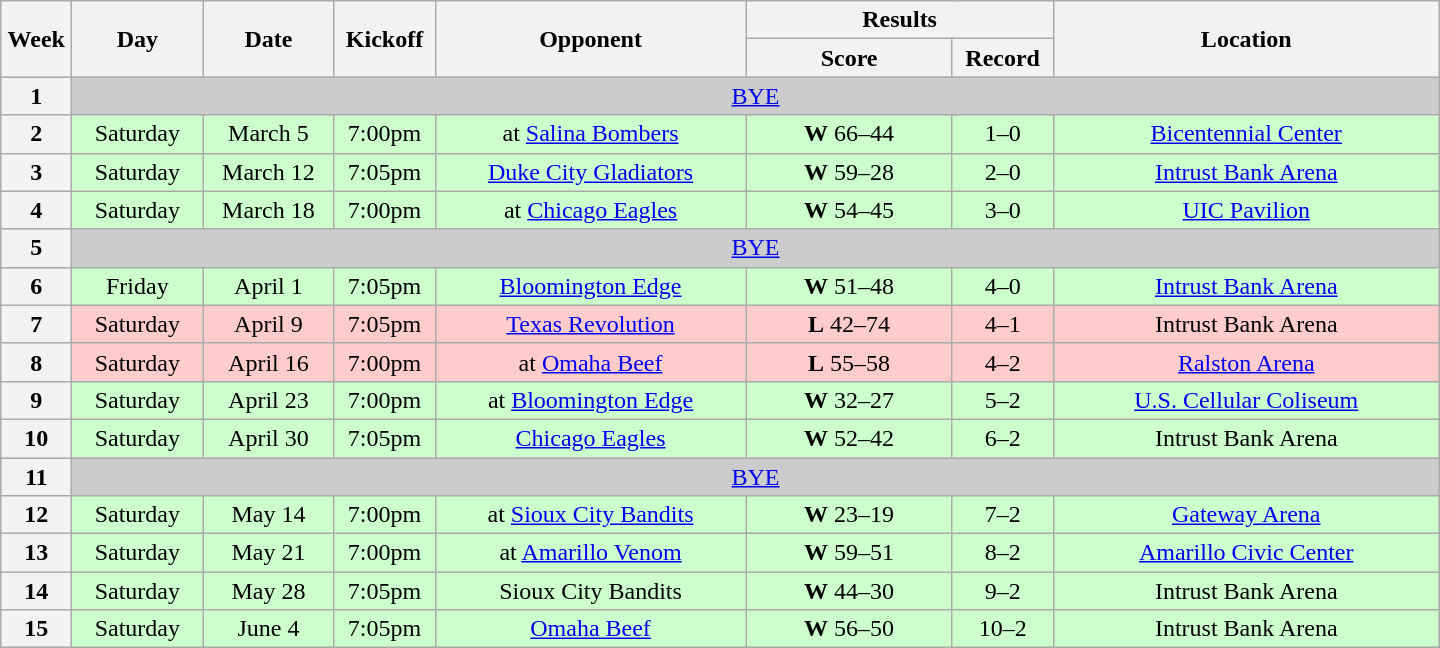<table class="wikitable">
<tr>
<th rowspan="2" width="40">Week</th>
<th rowspan="2" width="80">Day</th>
<th rowspan="2" width="80">Date</th>
<th rowspan="2" width="60">Kickoff</th>
<th rowspan="2" width="200">Opponent</th>
<th colspan="2" width="180">Results</th>
<th rowspan="2" width="250">Location</th>
</tr>
<tr>
<th width="130">Score</th>
<th width="60">Record</th>
</tr>
<tr align="center" bgcolor="#CCCCCC">
<th>1</th>
<td colSpan=7><a href='#'>BYE</a></td>
</tr>
<tr align="center" bgcolor="#CCFFCC">
<th>2</th>
<td>Saturday</td>
<td>March 5</td>
<td>7:00pm</td>
<td>at <a href='#'>Salina Bombers</a></td>
<td><strong>W</strong> 66–44</td>
<td>1–0</td>
<td><a href='#'>Bicentennial Center</a></td>
</tr>
<tr align="center" bgcolor="#CCFFCC">
<th>3</th>
<td>Saturday</td>
<td>March 12</td>
<td>7:05pm</td>
<td><a href='#'>Duke City Gladiators</a></td>
<td><strong>W</strong> 59–28</td>
<td>2–0</td>
<td><a href='#'>Intrust Bank Arena</a></td>
</tr>
<tr align="center" bgcolor="#CCFFCC">
<th>4</th>
<td>Saturday</td>
<td>March 18</td>
<td>7:00pm</td>
<td>at <a href='#'>Chicago Eagles</a></td>
<td><strong>W</strong> 54–45</td>
<td>3–0</td>
<td><a href='#'>UIC Pavilion</a></td>
</tr>
<tr align="center" bgcolor="#CCCCCC">
<th>5</th>
<td colSpan=7><a href='#'>BYE</a></td>
</tr>
<tr align="center" bgcolor="#CCFFCC">
<th>6</th>
<td>Friday</td>
<td>April 1</td>
<td>7:05pm</td>
<td><a href='#'>Bloomington Edge</a></td>
<td><strong>W</strong> 51–48</td>
<td>4–0</td>
<td><a href='#'>Intrust Bank Arena</a></td>
</tr>
<tr align="center" bgcolor="#FFCCCC">
<th>7</th>
<td>Saturday</td>
<td>April 9</td>
<td>7:05pm</td>
<td><a href='#'>Texas Revolution</a></td>
<td><strong>L</strong> 42–74</td>
<td>4–1</td>
<td>Intrust Bank Arena</td>
</tr>
<tr align="center" bgcolor="#FFCCCC">
<th>8</th>
<td>Saturday</td>
<td>April 16</td>
<td>7:00pm</td>
<td>at <a href='#'>Omaha Beef</a></td>
<td><strong>L</strong> 55–58</td>
<td>4–2</td>
<td><a href='#'>Ralston Arena</a></td>
</tr>
<tr align="center" bgcolor="#CCFFCC">
<th>9</th>
<td>Saturday</td>
<td>April 23</td>
<td>7:00pm</td>
<td>at <a href='#'>Bloomington Edge</a></td>
<td><strong>W</strong> 32–27</td>
<td>5–2</td>
<td><a href='#'>U.S. Cellular Coliseum</a></td>
</tr>
<tr align="center" bgcolor="#CCFFCC">
<th>10</th>
<td>Saturday</td>
<td>April 30</td>
<td>7:05pm</td>
<td><a href='#'>Chicago Eagles</a></td>
<td><strong>W</strong> 52–42</td>
<td>6–2</td>
<td>Intrust Bank Arena</td>
</tr>
<tr align="center" bgcolor="#CCCCCC">
<th>11</th>
<td colSpan=7><a href='#'>BYE</a></td>
</tr>
<tr align="center" bgcolor="#CCFFCC">
<th>12</th>
<td>Saturday</td>
<td>May 14</td>
<td>7:00pm</td>
<td>at <a href='#'>Sioux City Bandits</a></td>
<td><strong>W</strong> 23–19</td>
<td>7–2</td>
<td><a href='#'>Gateway Arena</a></td>
</tr>
<tr align="center" bgcolor="#CCFFCC">
<th>13</th>
<td>Saturday</td>
<td>May 21</td>
<td>7:00pm</td>
<td>at <a href='#'>Amarillo Venom</a></td>
<td><strong>W</strong> 59–51</td>
<td>8–2</td>
<td><a href='#'>Amarillo Civic Center</a></td>
</tr>
<tr align="center" bgcolor="#CCFFCC">
<th>14</th>
<td>Saturday</td>
<td>May 28</td>
<td>7:05pm</td>
<td>Sioux City Bandits</td>
<td><strong>W</strong> 44–30</td>
<td>9–2</td>
<td>Intrust Bank Arena</td>
</tr>
<tr align="center" bgcolor="CCFFCC">
<th>15</th>
<td>Saturday</td>
<td>June 4</td>
<td>7:05pm</td>
<td><a href='#'>Omaha Beef</a></td>
<td><strong>W</strong> 56–50</td>
<td>10–2</td>
<td>Intrust Bank Arena</td>
</tr>
</table>
